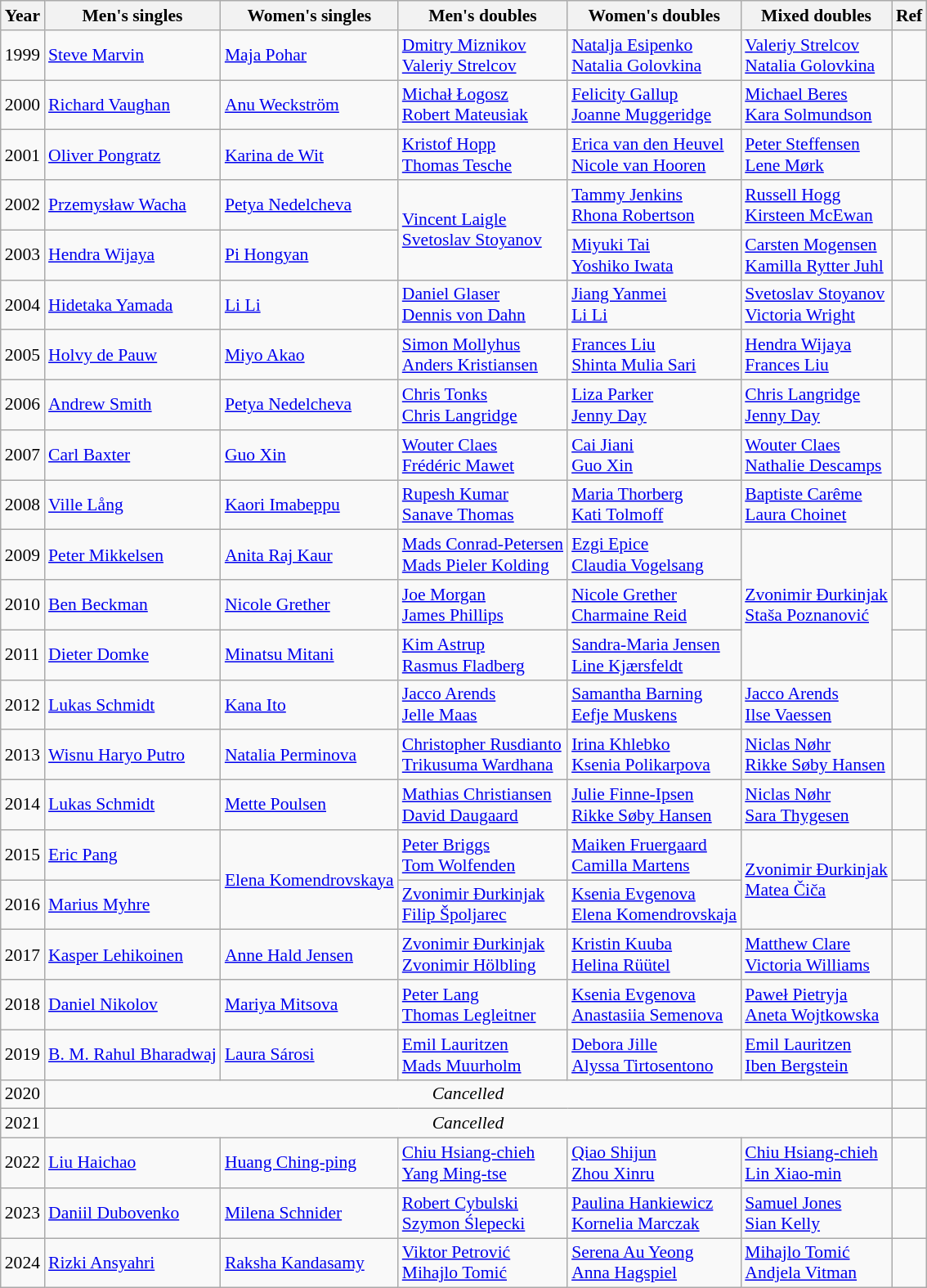<table class=wikitable style="font-size:90%;">
<tr>
<th>Year</th>
<th>Men's singles</th>
<th>Women's singles</th>
<th>Men's doubles</th>
<th>Women's doubles</th>
<th>Mixed doubles</th>
<th>Ref</th>
</tr>
<tr>
<td>1999</td>
<td> <a href='#'>Steve Marvin</a></td>
<td> <a href='#'>Maja Pohar</a></td>
<td> <a href='#'>Dmitry Miznikov</a><br> <a href='#'>Valeriy Strelcov</a></td>
<td> <a href='#'>Natalja Esipenko</a><br> <a href='#'>Natalia Golovkina</a></td>
<td> <a href='#'>Valeriy Strelcov</a><br> <a href='#'>Natalia Golovkina</a></td>
<td></td>
</tr>
<tr>
<td>2000</td>
<td> <a href='#'>Richard Vaughan</a></td>
<td> <a href='#'>Anu Weckström</a></td>
<td> <a href='#'>Michał Łogosz</a><br> <a href='#'>Robert Mateusiak</a></td>
<td> <a href='#'>Felicity Gallup</a><br> <a href='#'>Joanne Muggeridge</a></td>
<td> <a href='#'>Michael Beres</a><br> <a href='#'>Kara Solmundson</a></td>
<td></td>
</tr>
<tr>
<td>2001</td>
<td> <a href='#'>Oliver Pongratz</a></td>
<td> <a href='#'>Karina de Wit</a></td>
<td> <a href='#'>Kristof Hopp</a><br> <a href='#'>Thomas Tesche</a></td>
<td> <a href='#'>Erica van den Heuvel</a><br> <a href='#'>Nicole van Hooren</a></td>
<td> <a href='#'>Peter Steffensen</a><br> <a href='#'>Lene Mørk</a></td>
<td></td>
</tr>
<tr>
<td>2002</td>
<td> <a href='#'>Przemysław Wacha</a></td>
<td> <a href='#'>Petya Nedelcheva</a></td>
<td rowspan=2> <a href='#'>Vincent Laigle</a><br> <a href='#'>Svetoslav Stoyanov</a></td>
<td> <a href='#'>Tammy Jenkins</a><br> <a href='#'>Rhona Robertson</a></td>
<td> <a href='#'>Russell Hogg</a><br> <a href='#'>Kirsteen McEwan</a></td>
<td></td>
</tr>
<tr>
<td>2003</td>
<td> <a href='#'>Hendra Wijaya</a></td>
<td> <a href='#'>Pi Hongyan</a></td>
<td> <a href='#'>Miyuki Tai</a><br> <a href='#'>Yoshiko Iwata</a></td>
<td> <a href='#'>Carsten Mogensen</a><br> <a href='#'>Kamilla Rytter Juhl</a></td>
<td></td>
</tr>
<tr>
<td>2004</td>
<td> <a href='#'>Hidetaka Yamada</a></td>
<td> <a href='#'>Li Li</a></td>
<td> <a href='#'>Daniel Glaser</a><br> <a href='#'>Dennis von Dahn</a></td>
<td> <a href='#'>Jiang Yanmei</a><br> <a href='#'>Li Li</a></td>
<td> <a href='#'>Svetoslav Stoyanov</a><br> <a href='#'>Victoria Wright</a></td>
<td></td>
</tr>
<tr>
<td>2005</td>
<td> <a href='#'>Holvy de Pauw</a></td>
<td> <a href='#'>Miyo Akao</a></td>
<td> <a href='#'>Simon Mollyhus</a><br> <a href='#'>Anders Kristiansen</a></td>
<td> <a href='#'>Frances Liu</a><br> <a href='#'>Shinta Mulia Sari</a></td>
<td> <a href='#'>Hendra Wijaya</a><br> <a href='#'>Frances Liu</a></td>
<td></td>
</tr>
<tr>
<td>2006</td>
<td> <a href='#'>Andrew Smith</a></td>
<td> <a href='#'>Petya Nedelcheva</a></td>
<td> <a href='#'>Chris Tonks</a><br> <a href='#'>Chris Langridge</a></td>
<td> <a href='#'>Liza Parker</a><br> <a href='#'>Jenny Day</a></td>
<td> <a href='#'>Chris Langridge</a><br> <a href='#'>Jenny Day</a></td>
<td></td>
</tr>
<tr>
<td>2007</td>
<td> <a href='#'>Carl Baxter</a></td>
<td> <a href='#'>Guo Xin</a></td>
<td> <a href='#'>Wouter Claes</a><br> <a href='#'>Frédéric Mawet</a></td>
<td> <a href='#'>Cai Jiani</a><br> <a href='#'>Guo Xin</a></td>
<td> <a href='#'>Wouter Claes</a><br> <a href='#'>Nathalie Descamps</a></td>
<td></td>
</tr>
<tr>
<td>2008</td>
<td> <a href='#'>Ville Lång</a></td>
<td> <a href='#'>Kaori Imabeppu</a></td>
<td> <a href='#'>Rupesh Kumar</a><br> <a href='#'>Sanave Thomas</a></td>
<td> <a href='#'>Maria Thorberg</a><br> <a href='#'>Kati Tolmoff</a></td>
<td> <a href='#'>Baptiste Carême</a><br> <a href='#'>Laura Choinet</a></td>
<td></td>
</tr>
<tr>
<td>2009</td>
<td> <a href='#'>Peter Mikkelsen</a></td>
<td> <a href='#'>Anita Raj Kaur</a></td>
<td> <a href='#'>Mads Conrad-Petersen</a><br> <a href='#'>Mads Pieler Kolding</a></td>
<td> <a href='#'>Ezgi Epice</a><br> <a href='#'>Claudia Vogelsang</a></td>
<td rowspan=3> <a href='#'>Zvonimir Đurkinjak</a><br> <a href='#'>Staša Poznanović</a></td>
<td></td>
</tr>
<tr>
<td>2010</td>
<td> <a href='#'>Ben Beckman</a></td>
<td> <a href='#'>Nicole Grether</a></td>
<td> <a href='#'>Joe Morgan</a><br> <a href='#'>James Phillips</a></td>
<td> <a href='#'>Nicole Grether</a><br> <a href='#'>Charmaine Reid</a></td>
<td></td>
</tr>
<tr>
<td>2011</td>
<td> <a href='#'>Dieter Domke</a></td>
<td> <a href='#'>Minatsu Mitani</a></td>
<td> <a href='#'>Kim Astrup</a><br> <a href='#'>Rasmus Fladberg</a></td>
<td> <a href='#'>Sandra-Maria Jensen</a><br> <a href='#'>Line Kjærsfeldt</a></td>
<td></td>
</tr>
<tr>
<td>2012</td>
<td> <a href='#'>Lukas Schmidt</a></td>
<td> <a href='#'>Kana Ito</a></td>
<td> <a href='#'>Jacco Arends</a><br> <a href='#'>Jelle Maas</a></td>
<td> <a href='#'>Samantha Barning</a><br> <a href='#'>Eefje Muskens</a></td>
<td> <a href='#'>Jacco Arends</a><br> <a href='#'>Ilse Vaessen</a></td>
<td></td>
</tr>
<tr>
<td>2013</td>
<td> <a href='#'>Wisnu Haryo Putro</a></td>
<td> <a href='#'>Natalia Perminova</a></td>
<td> <a href='#'>Christopher Rusdianto</a><br> <a href='#'>Trikusuma Wardhana</a></td>
<td> <a href='#'>Irina Khlebko</a><br> <a href='#'>Ksenia Polikarpova</a></td>
<td> <a href='#'>Niclas Nøhr</a><br> <a href='#'>Rikke Søby Hansen</a></td>
<td></td>
</tr>
<tr>
<td>2014</td>
<td> <a href='#'>Lukas Schmidt</a></td>
<td> <a href='#'>Mette Poulsen</a></td>
<td> <a href='#'>Mathias Christiansen</a><br> <a href='#'>David Daugaard</a></td>
<td> <a href='#'>Julie Finne-Ipsen</a><br> <a href='#'>Rikke Søby Hansen</a></td>
<td> <a href='#'>Niclas Nøhr</a><br> <a href='#'>Sara Thygesen</a></td>
<td></td>
</tr>
<tr>
<td>2015</td>
<td> <a href='#'>Eric Pang</a></td>
<td rowspan=2> <a href='#'>Elena Komendrovskaya</a></td>
<td> <a href='#'>Peter Briggs</a><br> <a href='#'>Tom Wolfenden</a></td>
<td> <a href='#'>Maiken Fruergaard</a><br> <a href='#'>Camilla Martens</a></td>
<td rowspan=2> <a href='#'>Zvonimir Đurkinjak</a><br> <a href='#'>Matea Čiča</a></td>
<td></td>
</tr>
<tr>
<td>2016</td>
<td> <a href='#'>Marius Myhre</a></td>
<td> <a href='#'>Zvonimir Đurkinjak</a><br> <a href='#'>Filip Špoljarec</a></td>
<td> <a href='#'>Ksenia Evgenova</a><br> <a href='#'>Elena Komendrovskaja</a></td>
<td></td>
</tr>
<tr>
<td>2017</td>
<td> <a href='#'>Kasper Lehikoinen</a></td>
<td> <a href='#'>Anne Hald Jensen</a></td>
<td> <a href='#'>Zvonimir Đurkinjak</a><br> <a href='#'>Zvonimir Hölbling</a></td>
<td> <a href='#'>Kristin Kuuba</a><br>  <a href='#'>Helina Rüütel</a></td>
<td> <a href='#'>Matthew Clare</a><br> <a href='#'>Victoria Williams</a></td>
<td></td>
</tr>
<tr>
<td>2018</td>
<td> <a href='#'>Daniel Nikolov</a></td>
<td> <a href='#'>Mariya Mitsova</a></td>
<td> <a href='#'>Peter Lang</a><br> <a href='#'>Thomas Legleitner</a></td>
<td> <a href='#'>Ksenia Evgenova</a><br> <a href='#'>Anastasiia Semenova</a></td>
<td> <a href='#'>Paweł Pietryja</a><br> <a href='#'>Aneta Wojtkowska</a></td>
<td></td>
</tr>
<tr>
<td>2019</td>
<td> <a href='#'>B. M. Rahul Bharadwaj</a></td>
<td> <a href='#'>Laura Sárosi</a></td>
<td> <a href='#'>Emil Lauritzen</a><br> <a href='#'>Mads Muurholm</a></td>
<td> <a href='#'>Debora Jille</a><br> <a href='#'>Alyssa Tirtosentono</a></td>
<td> <a href='#'>Emil Lauritzen</a><br> <a href='#'>Iben Bergstein</a></td>
<td></td>
</tr>
<tr>
<td>2020</td>
<td colspan="5" align="center"><em>Cancelled</em></td>
<td></td>
</tr>
<tr>
<td>2021</td>
<td colspan="5" align="center"><em>Cancelled</em></td>
<td></td>
</tr>
<tr>
<td>2022</td>
<td> <a href='#'>Liu Haichao</a></td>
<td> <a href='#'>Huang Ching-ping</a></td>
<td> <a href='#'>Chiu Hsiang-chieh</a><br> <a href='#'>Yang Ming-tse</a></td>
<td> <a href='#'>Qiao Shijun</a><br> <a href='#'>Zhou Xinru</a></td>
<td> <a href='#'>Chiu Hsiang-chieh</a><br> <a href='#'>Lin Xiao-min</a></td>
<td></td>
</tr>
<tr>
<td>2023</td>
<td> <a href='#'>Daniil Dubovenko</a></td>
<td> <a href='#'>Milena Schnider</a></td>
<td> <a href='#'>Robert Cybulski</a><br> <a href='#'>Szymon Ślepecki</a></td>
<td> <a href='#'>Paulina Hankiewicz</a><br> <a href='#'>Kornelia Marczak</a></td>
<td> <a href='#'>Samuel Jones</a><br> <a href='#'>Sian Kelly</a></td>
<td></td>
</tr>
<tr>
<td>2024</td>
<td> <a href='#'>Rizki Ansyahri</a></td>
<td> <a href='#'>Raksha Kandasamy</a></td>
<td> <a href='#'>Viktor Petrović</a><br> <a href='#'>Mihajlo Tomić</a></td>
<td> <a href='#'>Serena Au Yeong</a><br> <a href='#'>Anna Hagspiel</a></td>
<td> <a href='#'>Mihajlo Tomić</a><br> <a href='#'>Andjela Vitman</a></td>
<td></td>
</tr>
</table>
